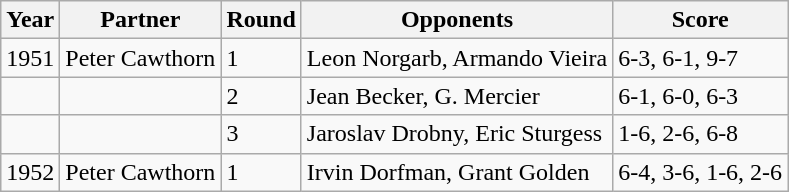<table class="wikitable">
<tr>
<th>Year</th>
<th>Partner</th>
<th>Round</th>
<th>Opponents</th>
<th>Score</th>
</tr>
<tr>
<td>1951</td>
<td>Peter Cawthorn</td>
<td>1</td>
<td>Leon Norgarb, Armando Vieira</td>
<td>6-3, 6-1, 9-7</td>
</tr>
<tr>
<td></td>
<td></td>
<td>2</td>
<td>Jean Becker, G. Mercier</td>
<td>6-1, 6-0, 6-3</td>
</tr>
<tr>
<td></td>
<td></td>
<td>3</td>
<td>Jaroslav Drobny, Eric Sturgess</td>
<td>1-6, 2-6, 6-8</td>
</tr>
<tr>
<td>1952</td>
<td>Peter Cawthorn</td>
<td>1</td>
<td>Irvin Dorfman, Grant Golden</td>
<td>6-4, 3-6, 1-6, 2-6</td>
</tr>
</table>
